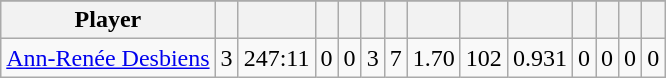<table class="wikitable sortable" style="text-align:center">
<tr>
</tr>
<tr>
<th>Player</th>
<th></th>
<th></th>
<th></th>
<th></th>
<th></th>
<th></th>
<th></th>
<th></th>
<th></th>
<th></th>
<th></th>
<th></th>
<th></th>
</tr>
<tr>
<td style="text-align:left;"><a href='#'>Ann-Renée Desbiens</a></td>
<td>3</td>
<td>247:11</td>
<td>0</td>
<td>0</td>
<td>3</td>
<td>7</td>
<td>1.70</td>
<td>102</td>
<td>0.931</td>
<td>0</td>
<td>0</td>
<td>0</td>
<td>0</td>
</tr>
</table>
